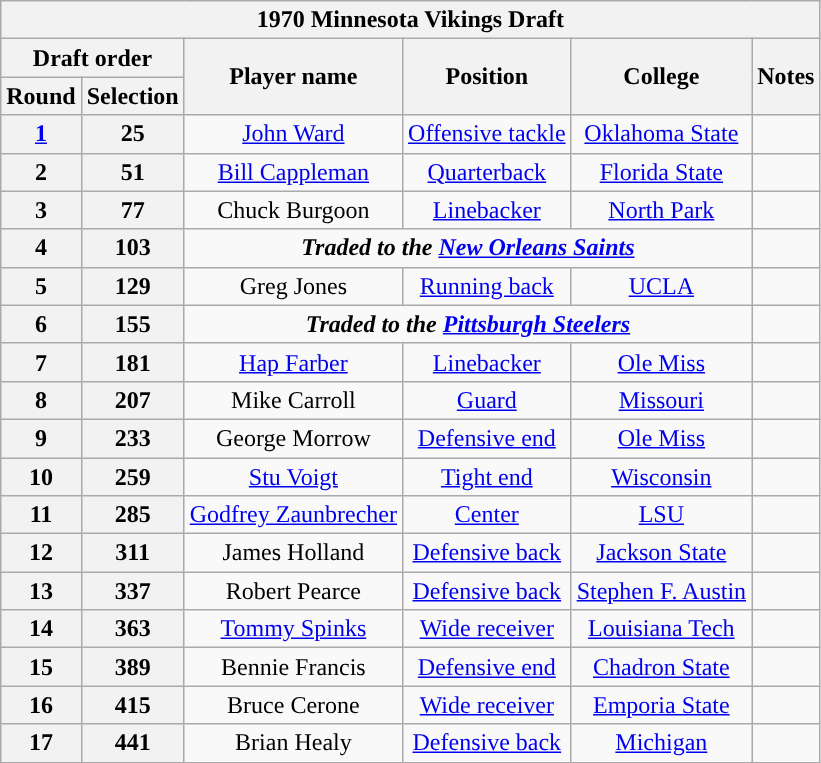<table class="wikitable" style="text-align:center">
<tr>
<th colspan="6">1970 Minnesota Vikings Draft</th>
</tr>
<tr>
<th colspan="2">Draft order</th>
<th rowspan="2">Player name</th>
<th rowspan="2">Position</th>
<th rowspan="2">College</th>
<th rowspan="2">Notes</th>
</tr>
<tr>
<th>Round</th>
<th>Selection</th>
</tr>
<tr>
<th><a href='#'>1</a></th>
<th>25</th>
<td><a href='#'>John Ward</a></td>
<td><a href='#'>Offensive tackle</a></td>
<td><a href='#'>Oklahoma State</a></td>
<td></td>
</tr>
<tr>
<th>2</th>
<th>51</th>
<td><a href='#'>Bill Cappleman</a></td>
<td><a href='#'>Quarterback</a></td>
<td><a href='#'>Florida State</a></td>
<td></td>
</tr>
<tr>
<th>3</th>
<th>77</th>
<td>Chuck Burgoon</td>
<td><a href='#'>Linebacker</a></td>
<td><a href='#'>North Park</a></td>
<td></td>
</tr>
<tr>
<th>4</th>
<th>103</th>
<td colspan="3"><strong><em>Traded to the <a href='#'>New Orleans Saints</a></em></strong></td>
<td></td>
</tr>
<tr>
<th>5</th>
<th>129</th>
<td>Greg Jones</td>
<td><a href='#'>Running back</a></td>
<td><a href='#'>UCLA</a></td>
<td></td>
</tr>
<tr>
<th>6</th>
<th>155</th>
<td colspan="3"><strong><em>Traded to the <a href='#'>Pittsburgh Steelers</a></em></strong></td>
<td></td>
</tr>
<tr>
<th>7</th>
<th>181</th>
<td><a href='#'>Hap Farber</a></td>
<td><a href='#'>Linebacker</a></td>
<td><a href='#'>Ole Miss</a></td>
<td></td>
</tr>
<tr>
<th>8</th>
<th>207</th>
<td>Mike Carroll</td>
<td><a href='#'>Guard</a></td>
<td><a href='#'>Missouri</a></td>
<td></td>
</tr>
<tr>
<th>9</th>
<th>233</th>
<td>George Morrow</td>
<td><a href='#'>Defensive end</a></td>
<td><a href='#'>Ole Miss</a></td>
<td></td>
</tr>
<tr>
<th>10</th>
<th>259</th>
<td><a href='#'>Stu Voigt</a></td>
<td><a href='#'>Tight end</a></td>
<td><a href='#'>Wisconsin</a></td>
<td></td>
</tr>
<tr>
<th>11</th>
<th>285</th>
<td><a href='#'>Godfrey Zaunbrecher</a></td>
<td><a href='#'>Center</a></td>
<td><a href='#'>LSU</a></td>
<td></td>
</tr>
<tr>
<th>12</th>
<th>311</th>
<td>James Holland</td>
<td><a href='#'>Defensive back</a></td>
<td><a href='#'>Jackson State</a></td>
<td></td>
</tr>
<tr>
<th>13</th>
<th>337</th>
<td>Robert Pearce</td>
<td><a href='#'>Defensive back</a></td>
<td><a href='#'>Stephen F. Austin</a></td>
<td></td>
</tr>
<tr>
<th>14</th>
<th>363</th>
<td><a href='#'>Tommy Spinks</a></td>
<td><a href='#'>Wide receiver</a></td>
<td><a href='#'>Louisiana Tech</a></td>
<td></td>
</tr>
<tr>
<th>15</th>
<th>389</th>
<td>Bennie Francis</td>
<td><a href='#'>Defensive end</a></td>
<td><a href='#'>Chadron State</a></td>
<td></td>
</tr>
<tr>
<th>16</th>
<th>415</th>
<td>Bruce Cerone</td>
<td><a href='#'>Wide receiver</a></td>
<td><a href='#'>Emporia State</a></td>
<td></td>
</tr>
<tr>
<th>17</th>
<th>441</th>
<td>Brian Healy</td>
<td><a href='#'>Defensive back</a></td>
<td><a href='#'>Michigan</a></td>
<td></td>
</tr>
</table>
